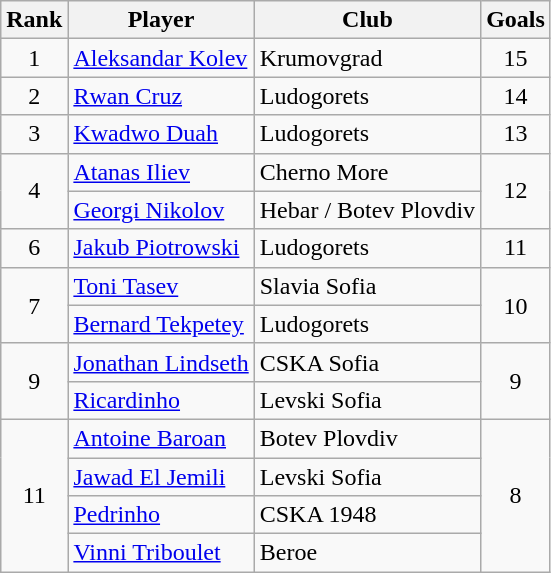<table class="wikitable" style="text-align:center">
<tr>
<th>Rank</th>
<th>Player</th>
<th>Club</th>
<th>Goals</th>
</tr>
<tr>
<td>1</td>
<td align="left"> <a href='#'>Aleksandar Kolev</a></td>
<td align="left">Krumovgrad</td>
<td>15</td>
</tr>
<tr>
<td>2</td>
<td align="left"> <a href='#'>Rwan Cruz</a></td>
<td align="left">Ludogorets</td>
<td>14</td>
</tr>
<tr>
<td>3</td>
<td align="left"> <a href='#'>Kwadwo Duah</a></td>
<td align="left">Ludogorets</td>
<td>13</td>
</tr>
<tr>
<td rowspan=2>4</td>
<td align="left"> <a href='#'>Atanas Iliev</a></td>
<td align="left">Cherno More</td>
<td rowspan=2>12</td>
</tr>
<tr>
<td align="left"> <a href='#'>Georgi Nikolov</a></td>
<td align="left">Hebar / Botev Plovdiv</td>
</tr>
<tr>
<td>6</td>
<td align="left"> <a href='#'>Jakub Piotrowski</a></td>
<td align="left">Ludogorets</td>
<td>11</td>
</tr>
<tr>
<td rowspan=2>7</td>
<td align="left"> <a href='#'>Toni Tasev</a></td>
<td align="left">Slavia Sofia</td>
<td rowspan=2>10</td>
</tr>
<tr>
<td align="left"> <a href='#'>Bernard Tekpetey</a></td>
<td align="left">Ludogorets</td>
</tr>
<tr>
<td rowspan=2>9</td>
<td align="left"> <a href='#'>Jonathan Lindseth</a></td>
<td align="left">CSKA Sofia</td>
<td rowspan=2>9</td>
</tr>
<tr>
<td align="left"> <a href='#'>Ricardinho</a></td>
<td align="left">Levski Sofia</td>
</tr>
<tr>
<td rowspan=4>11</td>
<td align="left"> <a href='#'>Antoine Baroan</a></td>
<td align="left">Botev Plovdiv</td>
<td rowspan=4>8</td>
</tr>
<tr>
<td align="left"> <a href='#'>Jawad El Jemili</a></td>
<td align="left">Levski Sofia</td>
</tr>
<tr>
<td align="left"> <a href='#'>Pedrinho</a></td>
<td align="left">CSKA 1948</td>
</tr>
<tr>
<td align="left"> <a href='#'>Vinni Triboulet</a></td>
<td align="left">Beroe</td>
</tr>
</table>
